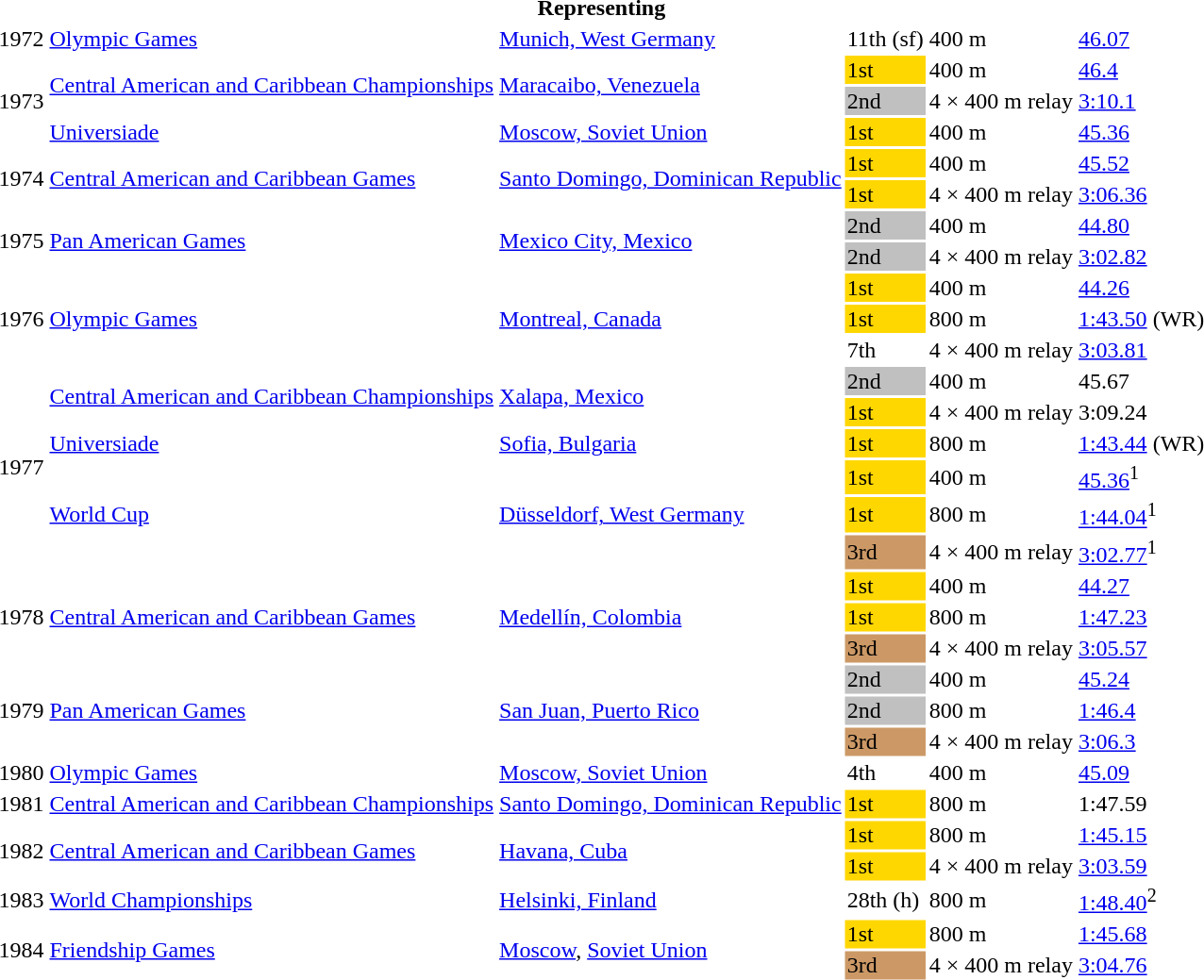<table>
<tr>
<th colspan="6">Representing </th>
</tr>
<tr>
<td>1972</td>
<td><a href='#'>Olympic Games</a></td>
<td><a href='#'>Munich, West Germany</a></td>
<td>11th (sf)</td>
<td>400 m</td>
<td><a href='#'>46.07</a></td>
</tr>
<tr>
<td rowspan=3>1973</td>
<td rowspan=2><a href='#'>Central American and Caribbean Championships</a></td>
<td rowspan=2><a href='#'>Maracaibo, Venezuela</a></td>
<td bgcolor=gold>1st</td>
<td>400 m</td>
<td><a href='#'>46.4</a></td>
</tr>
<tr>
<td bgcolor=silver>2nd</td>
<td>4 × 400 m relay</td>
<td><a href='#'>3:10.1</a></td>
</tr>
<tr>
<td><a href='#'>Universiade</a></td>
<td><a href='#'>Moscow, Soviet Union</a></td>
<td bgcolor=gold>1st</td>
<td>400 m</td>
<td><a href='#'>45.36</a></td>
</tr>
<tr>
<td rowspan=2>1974</td>
<td rowspan=2><a href='#'>Central American and Caribbean Games</a></td>
<td rowspan=2><a href='#'>Santo Domingo, Dominican Republic</a></td>
<td bgcolor=gold>1st</td>
<td>400 m</td>
<td><a href='#'>45.52</a></td>
</tr>
<tr>
<td bgcolor=gold>1st</td>
<td>4 × 400 m relay</td>
<td><a href='#'>3:06.36</a></td>
</tr>
<tr>
<td rowspan=2>1975</td>
<td rowspan=2><a href='#'>Pan American Games</a></td>
<td rowspan=2><a href='#'>Mexico City, Mexico</a></td>
<td bgcolor=silver>2nd</td>
<td>400 m</td>
<td><a href='#'>44.80</a></td>
</tr>
<tr>
<td bgcolor=silver>2nd</td>
<td>4 × 400 m relay</td>
<td><a href='#'>3:02.82</a></td>
</tr>
<tr>
<td rowspan=3>1976</td>
<td rowspan=3><a href='#'>Olympic Games</a></td>
<td rowspan=3><a href='#'>Montreal, Canada</a></td>
<td bgcolor=gold>1st</td>
<td>400 m</td>
<td><a href='#'>44.26</a></td>
</tr>
<tr>
<td bgcolor=gold>1st</td>
<td>800 m</td>
<td><a href='#'>1:43.50</a> (WR)</td>
</tr>
<tr>
<td>7th</td>
<td>4 × 400 m relay</td>
<td><a href='#'>3:03.81</a></td>
</tr>
<tr>
<td rowspan=6>1977</td>
<td rowspan=2><a href='#'>Central American and Caribbean Championships</a></td>
<td rowspan=2><a href='#'>Xalapa, Mexico</a></td>
<td bgcolor=silver>2nd</td>
<td>400 m</td>
<td>45.67</td>
</tr>
<tr>
<td bgcolor=gold>1st</td>
<td>4 × 400 m relay</td>
<td>3:09.24</td>
</tr>
<tr>
<td><a href='#'>Universiade</a></td>
<td><a href='#'>Sofia, Bulgaria</a></td>
<td bgcolor=gold>1st</td>
<td>800 m</td>
<td><a href='#'>1:43.44</a> (WR)</td>
</tr>
<tr>
<td rowspan=3><a href='#'>World Cup</a></td>
<td rowspan=3><a href='#'>Düsseldorf, West Germany</a></td>
<td bgcolor=gold>1st</td>
<td>400 m</td>
<td><a href='#'>45.36</a><sup>1</sup></td>
</tr>
<tr>
<td bgcolor=gold>1st</td>
<td>800 m</td>
<td><a href='#'>1:44.04</a><sup>1</sup></td>
</tr>
<tr>
<td bgcolor=cc9966>3rd</td>
<td>4 × 400 m relay</td>
<td><a href='#'>3:02.77</a><sup>1</sup></td>
</tr>
<tr>
<td rowspan=3>1978</td>
<td rowspan=3><a href='#'>Central American and Caribbean Games</a></td>
<td rowspan=3><a href='#'>Medellín, Colombia</a></td>
<td bgcolor=gold>1st</td>
<td>400 m</td>
<td><a href='#'>44.27</a></td>
</tr>
<tr>
<td bgcolor=gold>1st</td>
<td>800 m</td>
<td><a href='#'>1:47.23</a></td>
</tr>
<tr>
<td bgcolor=cc9966>3rd</td>
<td>4 × 400 m relay</td>
<td><a href='#'>3:05.57</a></td>
</tr>
<tr>
<td rowspan=3>1979</td>
<td rowspan=3><a href='#'>Pan American Games</a></td>
<td rowspan=3><a href='#'>San Juan, Puerto Rico</a></td>
<td bgcolor=silver>2nd</td>
<td>400 m</td>
<td><a href='#'>45.24</a></td>
</tr>
<tr>
<td bgcolor=silver>2nd</td>
<td>800 m</td>
<td><a href='#'>1:46.4</a></td>
</tr>
<tr>
<td bgcolor=cc9966>3rd</td>
<td>4 × 400 m relay</td>
<td><a href='#'>3:06.3</a></td>
</tr>
<tr>
<td>1980</td>
<td><a href='#'>Olympic Games</a></td>
<td><a href='#'>Moscow, Soviet Union</a></td>
<td>4th</td>
<td>400 m</td>
<td><a href='#'>45.09</a></td>
</tr>
<tr>
<td>1981</td>
<td><a href='#'>Central American and Caribbean Championships</a></td>
<td><a href='#'>Santo Domingo, Dominican Republic</a></td>
<td bgcolor=gold>1st</td>
<td>800 m</td>
<td>1:47.59</td>
</tr>
<tr>
<td rowspan=2>1982</td>
<td rowspan=2><a href='#'>Central American and Caribbean Games</a></td>
<td rowspan=2><a href='#'>Havana, Cuba</a></td>
<td bgcolor=gold>1st</td>
<td>800 m</td>
<td><a href='#'>1:45.15</a></td>
</tr>
<tr>
<td bgcolor=gold>1st</td>
<td>4 × 400 m relay</td>
<td><a href='#'>3:03.59</a></td>
</tr>
<tr>
<td>1983</td>
<td><a href='#'>World Championships</a></td>
<td><a href='#'>Helsinki, Finland</a></td>
<td>28th (h)</td>
<td>800 m</td>
<td><a href='#'>1:48.40</a><sup>2</sup></td>
</tr>
<tr>
<td rowspan=2>1984</td>
<td rowspan=2><a href='#'>Friendship Games</a></td>
<td rowspan=2><a href='#'>Moscow</a>, <a href='#'>Soviet Union</a></td>
<td bgcolor=gold>1st</td>
<td>800 m</td>
<td><a href='#'>1:45.68</a></td>
</tr>
<tr>
<td bgcolor=cc9966>3rd</td>
<td>4 × 400 m relay</td>
<td><a href='#'>3:04.76</a></td>
</tr>
</table>
